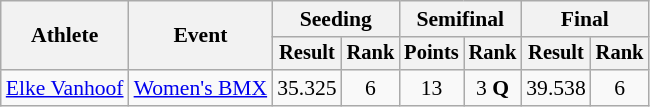<table class="wikitable" style="font-size:90%;">
<tr>
<th rowspan=2>Athlete</th>
<th rowspan=2>Event</th>
<th colspan=2>Seeding</th>
<th colspan=2>Semifinal</th>
<th colspan=2>Final</th>
</tr>
<tr style="font-size:95%">
<th>Result</th>
<th>Rank</th>
<th>Points</th>
<th>Rank</th>
<th>Result</th>
<th>Rank</th>
</tr>
<tr align=center>
<td align=left><a href='#'>Elke Vanhoof</a></td>
<td align=left><a href='#'>Women's BMX</a></td>
<td>35.325</td>
<td>6</td>
<td>13</td>
<td>3 <strong>Q</strong></td>
<td>39.538</td>
<td>6</td>
</tr>
</table>
